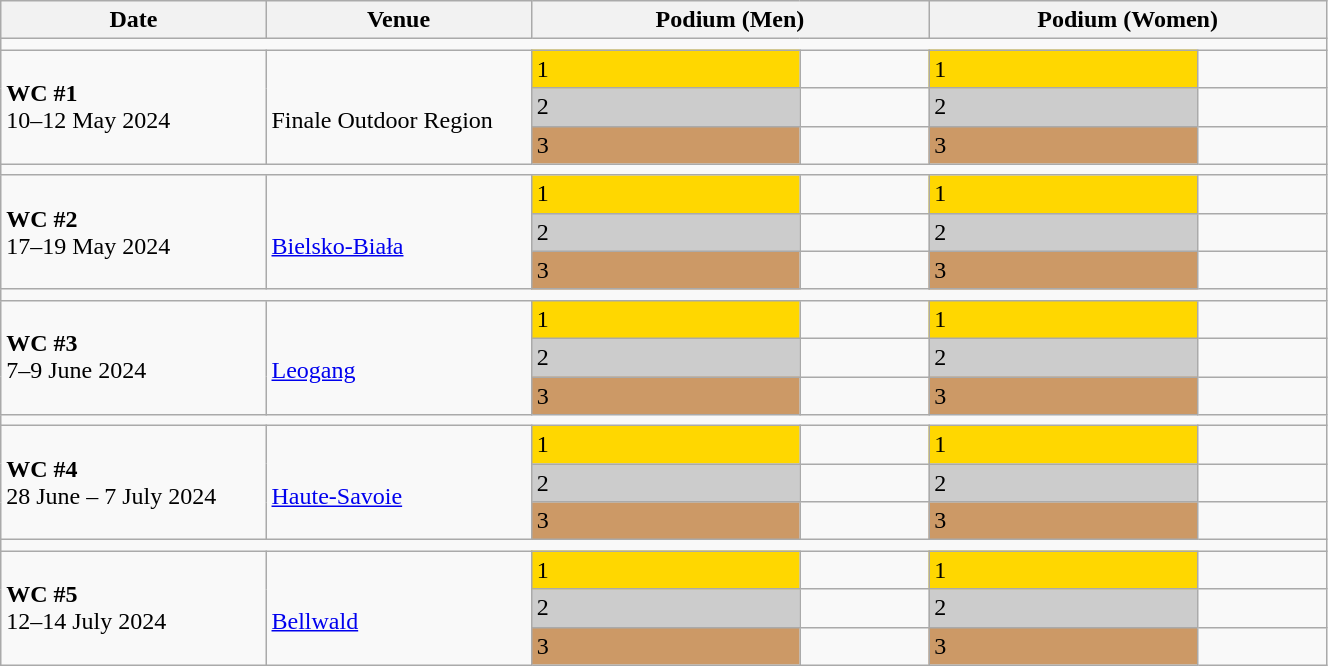<table class="wikitable" width=70%>
<tr>
<th>Date</th>
<th width=20%>Venue</th>
<th colspan=2 width=30%>Podium (Men)</th>
<th colspan=2 width=30%>Podium (Women)</th>
</tr>
<tr>
<td colspan=6></td>
</tr>
<tr>
<td rowspan=3><strong>WC #1</strong> <br> 10–12 May 2024</td>
<td rowspan=3><br>Finale Outdoor Region</td>
<td bgcolor=FFD700>1</td>
<td></td>
<td bgcolor=FFD700>1</td>
<td></td>
</tr>
<tr>
<td bgcolor=CCCCCC>2</td>
<td></td>
<td bgcolor=CCCCCC>2</td>
<td></td>
</tr>
<tr>
<td bgcolor=CC9966>3</td>
<td></td>
<td bgcolor=CC9966>3</td>
<td></td>
</tr>
<tr>
<td colspan=6></td>
</tr>
<tr>
<td rowspan=3><strong>WC #2</strong> <br> 17–19 May 2024</td>
<td rowspan=3><br><a href='#'>Bielsko-Biała</a></td>
<td bgcolor=FFD700>1</td>
<td></td>
<td bgcolor=FFD700>1</td>
<td></td>
</tr>
<tr>
<td bgcolor=CCCCCC>2</td>
<td></td>
<td bgcolor=CCCCCC>2</td>
<td></td>
</tr>
<tr>
<td bgcolor=CC9966>3</td>
<td></td>
<td bgcolor=CC9966>3</td>
<td></td>
</tr>
<tr>
<td colspan=6></td>
</tr>
<tr>
<td rowspan=3><strong>WC #3</strong> <br> 7–9 June 2024</td>
<td rowspan=3><br><a href='#'>Leogang</a></td>
<td bgcolor=FFD700>1</td>
<td></td>
<td bgcolor=FFD700>1</td>
<td></td>
</tr>
<tr>
<td bgcolor=CCCCCC>2</td>
<td></td>
<td bgcolor=CCCCCC>2</td>
<td></td>
</tr>
<tr>
<td bgcolor=CC9966>3</td>
<td></td>
<td bgcolor=CC9966>3</td>
<td></td>
</tr>
<tr>
<td colspan=6></td>
</tr>
<tr>
<td rowspan=3><strong>WC #4</strong> <br> 28 June – 7 July 2024</td>
<td rowspan=3><br><a href='#'>Haute-Savoie</a></td>
<td bgcolor=FFD700>1</td>
<td></td>
<td bgcolor=FFD700>1</td>
<td></td>
</tr>
<tr>
<td bgcolor=CCCCCC>2</td>
<td></td>
<td bgcolor=CCCCCC>2</td>
<td></td>
</tr>
<tr>
<td bgcolor=CC9966>3</td>
<td></td>
<td bgcolor=CC9966>3</td>
<td></td>
</tr>
<tr>
<td colspan=6></td>
</tr>
<tr>
<td rowspan=3><strong>WC #5</strong> <br> 12–14 July 2024</td>
<td rowspan=3><br><a href='#'>Bellwald</a></td>
<td bgcolor=FFD700>1</td>
<td></td>
<td bgcolor=FFD700>1</td>
<td></td>
</tr>
<tr>
<td bgcolor=CCCCCC>2</td>
<td></td>
<td bgcolor=CCCCCC>2</td>
<td></td>
</tr>
<tr>
<td bgcolor=CC9966>3</td>
<td></td>
<td bgcolor=CC9966>3</td>
<td></td>
</tr>
</table>
